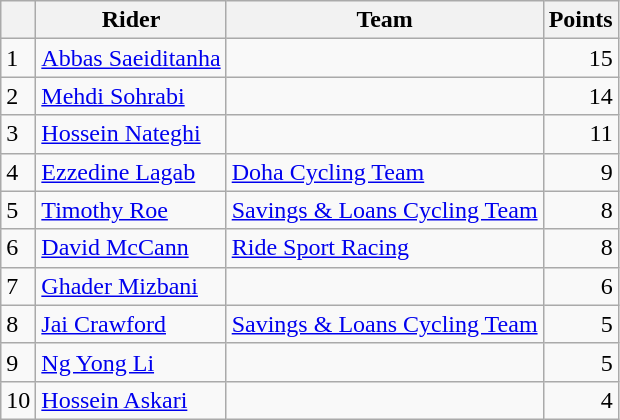<table class=wikitable>
<tr>
<th></th>
<th>Rider</th>
<th>Team</th>
<th>Points</th>
</tr>
<tr>
<td>1</td>
<td> <a href='#'>Abbas Saeiditanha</a> </td>
<td></td>
<td align=right>15</td>
</tr>
<tr>
<td>2</td>
<td> <a href='#'>Mehdi Sohrabi</a></td>
<td></td>
<td align=right>14</td>
</tr>
<tr>
<td>3</td>
<td> <a href='#'>Hossein Nateghi</a></td>
<td></td>
<td align=right>11</td>
</tr>
<tr>
<td>4</td>
<td> <a href='#'>Ezzedine Lagab</a></td>
<td><a href='#'>Doha Cycling Team</a></td>
<td align=right>9</td>
</tr>
<tr>
<td>5</td>
<td> <a href='#'>Timothy Roe</a></td>
<td><a href='#'>Savings & Loans Cycling Team</a></td>
<td align=right>8</td>
</tr>
<tr>
<td>6</td>
<td> <a href='#'>David McCann</a></td>
<td><a href='#'>Ride Sport Racing</a></td>
<td align=right>8</td>
</tr>
<tr>
<td>7</td>
<td> <a href='#'>Ghader Mizbani</a></td>
<td></td>
<td align=right>6</td>
</tr>
<tr>
<td>8</td>
<td> <a href='#'>Jai Crawford</a></td>
<td><a href='#'>Savings & Loans Cycling Team</a></td>
<td align=right>5</td>
</tr>
<tr>
<td>9</td>
<td> <a href='#'>Ng Yong Li</a></td>
<td></td>
<td align=right>5</td>
</tr>
<tr>
<td>10</td>
<td> <a href='#'>Hossein Askari</a></td>
<td></td>
<td align=right>4</td>
</tr>
</table>
